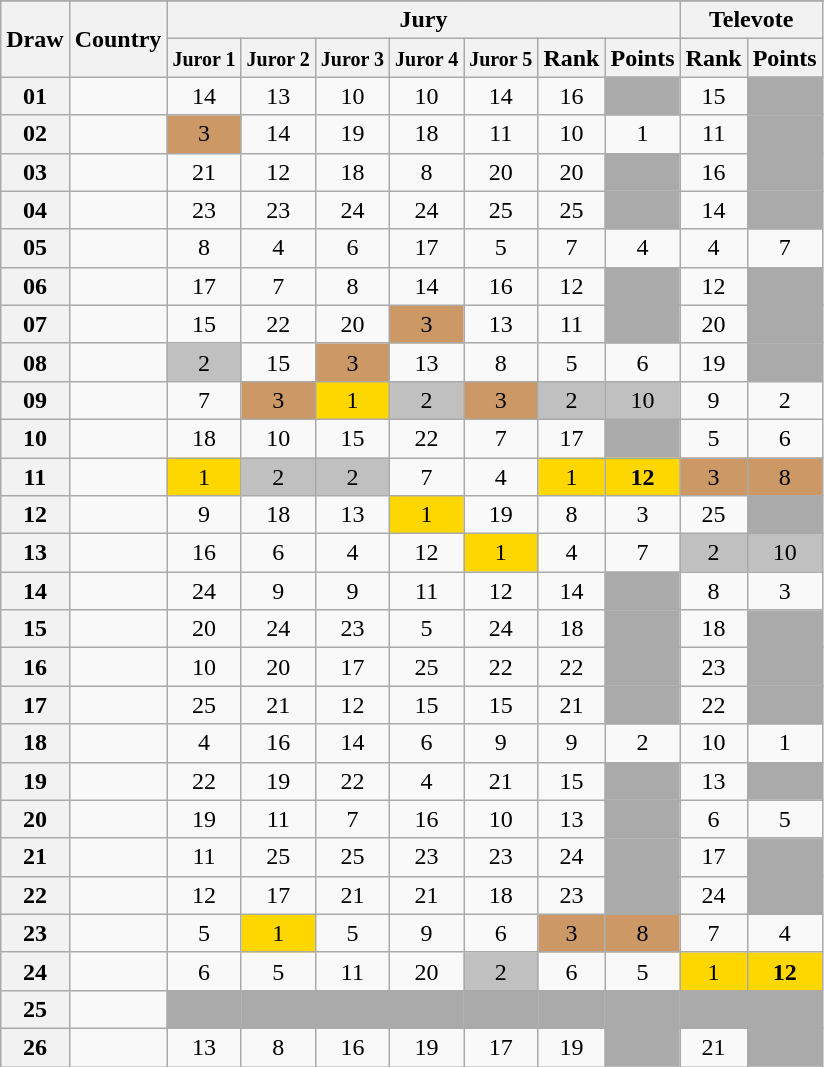<table class="sortable wikitable collapsible plainrowheaders" style="text-align:center;">
<tr>
</tr>
<tr>
<th scope="col" rowspan="2">Draw</th>
<th scope="col" rowspan="2">Country</th>
<th scope="col" colspan="7">Jury</th>
<th scope="col" colspan="2">Televote</th>
</tr>
<tr>
<th scope="col"><small>Juror 1</small></th>
<th scope="col"><small>Juror 2</small></th>
<th scope="col"><small>Juror 3</small></th>
<th scope="col"><small>Juror 4</small></th>
<th scope="col"><small>Juror 5</small></th>
<th scope="col">Rank</th>
<th scope="col">Points</th>
<th scope="col">Rank</th>
<th scope="col">Points</th>
</tr>
<tr>
<th scope="row" style="text-align:center;">01</th>
<td style="text-align:left;"></td>
<td>14</td>
<td>13</td>
<td>10</td>
<td>10</td>
<td>14</td>
<td>16</td>
<td style="background:#AAAAAA;"></td>
<td>15</td>
<td style="background:#AAAAAA;"></td>
</tr>
<tr>
<th scope="row" style="text-align:center;">02</th>
<td style="text-align:left;"></td>
<td style="background:#CC9966;">3</td>
<td>14</td>
<td>19</td>
<td>18</td>
<td>11</td>
<td>10</td>
<td>1</td>
<td>11</td>
<td style="background:#AAAAAA;"></td>
</tr>
<tr>
<th scope="row" style="text-align:center;">03</th>
<td style="text-align:left;"></td>
<td>21</td>
<td>12</td>
<td>18</td>
<td>8</td>
<td>20</td>
<td>20</td>
<td style="background:#AAAAAA;"></td>
<td>16</td>
<td style="background:#AAAAAA;"></td>
</tr>
<tr>
<th scope="row" style="text-align:center;">04</th>
<td style="text-align:left;"></td>
<td>23</td>
<td>23</td>
<td>24</td>
<td>24</td>
<td>25</td>
<td>25</td>
<td style="background:#AAAAAA;"></td>
<td>14</td>
<td style="background:#AAAAAA;"></td>
</tr>
<tr>
<th scope="row" style="text-align:center;">05</th>
<td style="text-align:left;"></td>
<td>8</td>
<td>4</td>
<td>6</td>
<td>17</td>
<td>5</td>
<td>7</td>
<td>4</td>
<td>4</td>
<td>7</td>
</tr>
<tr>
<th scope="row" style="text-align:center;">06</th>
<td style="text-align:left;"></td>
<td>17</td>
<td>7</td>
<td>8</td>
<td>14</td>
<td>16</td>
<td>12</td>
<td style="background:#AAAAAA;"></td>
<td>12</td>
<td style="background:#AAAAAA;"></td>
</tr>
<tr>
<th scope="row" style="text-align:center;">07</th>
<td style="text-align:left;"></td>
<td>15</td>
<td>22</td>
<td>20</td>
<td style="background:#CC9966;">3</td>
<td>13</td>
<td>11</td>
<td style="background:#AAAAAA;"></td>
<td>20</td>
<td style="background:#AAAAAA;"></td>
</tr>
<tr>
<th scope="row" style="text-align:center;">08</th>
<td style="text-align:left;"></td>
<td style="background:silver;">2</td>
<td>15</td>
<td style="background:#CC9966;">3</td>
<td>13</td>
<td>8</td>
<td>5</td>
<td>6</td>
<td>19</td>
<td style="background:#AAAAAA;"></td>
</tr>
<tr>
<th scope="row" style="text-align:center;">09</th>
<td style="text-align:left;"></td>
<td>7</td>
<td style="background:#CC9966;">3</td>
<td style="background:gold;">1</td>
<td style="background:silver;">2</td>
<td style="background:#CC9966;">3</td>
<td style="background:silver;">2</td>
<td style="background:silver;">10</td>
<td>9</td>
<td>2</td>
</tr>
<tr>
<th scope="row" style="text-align:center;">10</th>
<td style="text-align:left;"></td>
<td>18</td>
<td>10</td>
<td>15</td>
<td>22</td>
<td>7</td>
<td>17</td>
<td style="background:#AAAAAA;"></td>
<td>5</td>
<td>6</td>
</tr>
<tr>
<th scope="row" style="text-align:center;">11</th>
<td style="text-align:left;"></td>
<td style="background:gold;">1</td>
<td style="background:silver;">2</td>
<td style="background:silver;">2</td>
<td>7</td>
<td>4</td>
<td style="background:gold;">1</td>
<td style="background:gold;"><strong>12</strong></td>
<td style="background:#CC9966;">3</td>
<td style="background:#CC9966;">8</td>
</tr>
<tr>
<th scope="row" style="text-align:center;">12</th>
<td style="text-align:left;"></td>
<td>9</td>
<td>18</td>
<td>13</td>
<td style="background:gold;">1</td>
<td>19</td>
<td>8</td>
<td>3</td>
<td>25</td>
<td style="background:#AAAAAA;"></td>
</tr>
<tr>
<th scope="row" style="text-align:center;">13</th>
<td style="text-align:left;"></td>
<td>16</td>
<td>6</td>
<td>4</td>
<td>12</td>
<td style="background:gold;">1</td>
<td>4</td>
<td>7</td>
<td style="background:silver;">2</td>
<td style="background:silver;">10</td>
</tr>
<tr>
<th scope="row" style="text-align:center;">14</th>
<td style="text-align:left;"></td>
<td>24</td>
<td>9</td>
<td>9</td>
<td>11</td>
<td>12</td>
<td>14</td>
<td style="background:#AAAAAA;"></td>
<td>8</td>
<td>3</td>
</tr>
<tr>
<th scope="row" style="text-align:center;">15</th>
<td style="text-align:left;"></td>
<td>20</td>
<td>24</td>
<td>23</td>
<td>5</td>
<td>24</td>
<td>18</td>
<td style="background:#AAAAAA;"></td>
<td>18</td>
<td style="background:#AAAAAA;"></td>
</tr>
<tr>
<th scope="row" style="text-align:center;">16</th>
<td style="text-align:left;"></td>
<td>10</td>
<td>20</td>
<td>17</td>
<td>25</td>
<td>22</td>
<td>22</td>
<td style="background:#AAAAAA;"></td>
<td>23</td>
<td style="background:#AAAAAA;"></td>
</tr>
<tr>
<th scope="row" style="text-align:center;">17</th>
<td style="text-align:left;"></td>
<td>25</td>
<td>21</td>
<td>12</td>
<td>15</td>
<td>15</td>
<td>21</td>
<td style="background:#AAAAAA;"></td>
<td>22</td>
<td style="background:#AAAAAA;"></td>
</tr>
<tr>
<th scope="row" style="text-align:center;">18</th>
<td style="text-align:left;"></td>
<td>4</td>
<td>16</td>
<td>14</td>
<td>6</td>
<td>9</td>
<td>9</td>
<td>2</td>
<td>10</td>
<td>1</td>
</tr>
<tr>
<th scope="row" style="text-align:center;">19</th>
<td style="text-align:left;"></td>
<td>22</td>
<td>19</td>
<td>22</td>
<td>4</td>
<td>21</td>
<td>15</td>
<td style="background:#AAAAAA;"></td>
<td>13</td>
<td style="background:#AAAAAA;"></td>
</tr>
<tr>
<th scope="row" style="text-align:center;">20</th>
<td style="text-align:left;"></td>
<td>19</td>
<td>11</td>
<td>7</td>
<td>16</td>
<td>10</td>
<td>13</td>
<td style="background:#AAAAAA;"></td>
<td>6</td>
<td>5</td>
</tr>
<tr>
<th scope="row" style="text-align:center;">21</th>
<td style="text-align:left;"></td>
<td>11</td>
<td>25</td>
<td>25</td>
<td>23</td>
<td>23</td>
<td>24</td>
<td style="background:#AAAAAA;"></td>
<td>17</td>
<td style="background:#AAAAAA;"></td>
</tr>
<tr>
<th scope="row" style="text-align:center;">22</th>
<td style="text-align:left;"></td>
<td>12</td>
<td>17</td>
<td>21</td>
<td>21</td>
<td>18</td>
<td>23</td>
<td style="background:#AAAAAA;"></td>
<td>24</td>
<td style="background:#AAAAAA;"></td>
</tr>
<tr>
<th scope="row" style="text-align:center;">23</th>
<td style="text-align:left;"></td>
<td>5</td>
<td style="background:gold;">1</td>
<td>5</td>
<td>9</td>
<td>6</td>
<td style="background:#CC9966;">3</td>
<td style="background:#CC9966;">8</td>
<td>7</td>
<td>4</td>
</tr>
<tr>
<th scope="row" style="text-align:center;">24</th>
<td style="text-align:left;"></td>
<td>6</td>
<td>5</td>
<td>11</td>
<td>20</td>
<td style="background:silver;">2</td>
<td>6</td>
<td>5</td>
<td style="background:gold;">1</td>
<td style="background:gold;"><strong>12</strong></td>
</tr>
<tr class="sortbottom">
<th scope="row" style="text-align:center;">25</th>
<td style="text-align:left;"></td>
<td style="background:#AAAAAA;"></td>
<td style="background:#AAAAAA;"></td>
<td style="background:#AAAAAA;"></td>
<td style="background:#AAAAAA;"></td>
<td style="background:#AAAAAA;"></td>
<td style="background:#AAAAAA;"></td>
<td style="background:#AAAAAA;"></td>
<td style="background:#AAAAAA;"></td>
<td style="background:#AAAAAA;"></td>
</tr>
<tr>
<th scope="row" style="text-align:center;">26</th>
<td style="text-align:left;"></td>
<td>13</td>
<td>8</td>
<td>16</td>
<td>19</td>
<td>17</td>
<td>19</td>
<td style="background:#AAAAAA;"></td>
<td>21</td>
<td style="background:#AAAAAA;"></td>
</tr>
</table>
